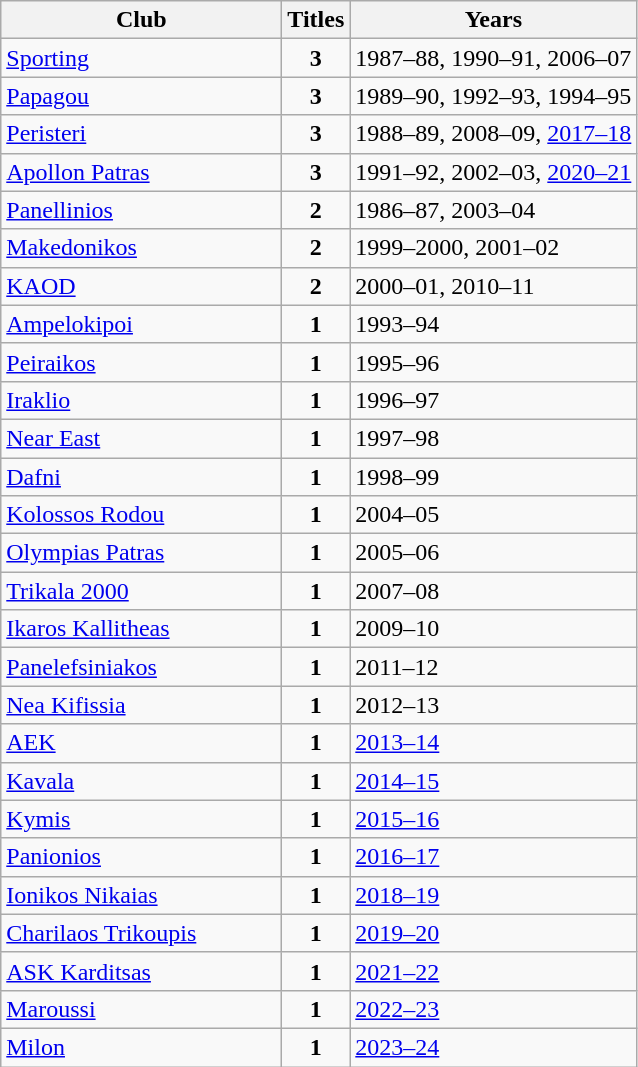<table class="wikitable">
<tr>
<th width="180">Club</th>
<th>Titles</th>
<th>Years</th>
</tr>
<tr>
<td><a href='#'>Sporting</a></td>
<td style=text-align:center><strong>3</strong></td>
<td>1987–88, 1990–91, 2006–07</td>
</tr>
<tr>
<td><a href='#'>Papagou</a></td>
<td style=text-align:center><strong>3</strong></td>
<td>1989–90, 1992–93, 1994–95</td>
</tr>
<tr>
<td><a href='#'>Peristeri</a></td>
<td style=text-align:center><strong>3</strong></td>
<td>1988–89, 2008–09, <a href='#'>2017–18</a></td>
</tr>
<tr>
<td><a href='#'>Apollon Patras</a></td>
<td style=text-align:center><strong>3</strong></td>
<td>1991–92, 2002–03, <a href='#'>2020–21</a></td>
</tr>
<tr>
<td><a href='#'>Panellinios</a></td>
<td style=text-align:center><strong>2</strong></td>
<td>1986–87, 2003–04</td>
</tr>
<tr>
<td><a href='#'>Makedonikos</a></td>
<td style=text-align:center><strong>2</strong></td>
<td>1999–2000, 2001–02</td>
</tr>
<tr>
<td><a href='#'>KAOD</a></td>
<td style=text-align:center><strong>2</strong></td>
<td>2000–01, 2010–11</td>
</tr>
<tr>
<td><a href='#'>Ampelokipoi</a></td>
<td style=text-align:center><strong>1</strong></td>
<td>1993–94</td>
</tr>
<tr>
<td><a href='#'>Peiraikos</a></td>
<td style=text-align:center><strong>1</strong></td>
<td>1995–96</td>
</tr>
<tr>
<td><a href='#'>Iraklio</a></td>
<td style=text-align:center><strong>1</strong></td>
<td>1996–97</td>
</tr>
<tr>
<td><a href='#'>Near East</a></td>
<td style=text-align:center><strong>1</strong></td>
<td>1997–98</td>
</tr>
<tr>
<td><a href='#'>Dafni</a></td>
<td style=text-align:center><strong>1</strong></td>
<td>1998–99</td>
</tr>
<tr>
<td><a href='#'>Kolossos Rodou</a></td>
<td style=text-align:center><strong>1</strong></td>
<td>2004–05</td>
</tr>
<tr>
<td><a href='#'>Olympias Patras</a></td>
<td style=text-align:center><strong>1</strong></td>
<td>2005–06</td>
</tr>
<tr>
<td><a href='#'>Trikala 2000</a></td>
<td style=text-align:center><strong>1</strong></td>
<td>2007–08</td>
</tr>
<tr>
<td><a href='#'>Ikaros Kallitheas</a></td>
<td style=text-align:center><strong>1</strong></td>
<td>2009–10</td>
</tr>
<tr>
<td><a href='#'>Panelefsiniakos</a></td>
<td style=text-align:center><strong>1</strong></td>
<td>2011–12</td>
</tr>
<tr>
<td><a href='#'>Nea Kifissia</a></td>
<td style=text-align:center><strong>1</strong></td>
<td>2012–13</td>
</tr>
<tr>
<td><a href='#'>AEK</a></td>
<td style=text-align:center><strong>1</strong></td>
<td><a href='#'>2013–14</a></td>
</tr>
<tr>
<td><a href='#'>Kavala</a></td>
<td style=text-align:center><strong>1</strong></td>
<td><a href='#'>2014–15</a></td>
</tr>
<tr>
<td><a href='#'>Kymis</a></td>
<td style=text-align:center><strong>1</strong></td>
<td><a href='#'>2015–16</a></td>
</tr>
<tr>
<td><a href='#'>Panionios</a></td>
<td style=text-align:center><strong>1</strong></td>
<td><a href='#'>2016–17</a></td>
</tr>
<tr>
<td><a href='#'>Ionikos Nikaias</a></td>
<td style=text-align:center><strong>1</strong></td>
<td><a href='#'>2018–19</a></td>
</tr>
<tr>
<td><a href='#'>Charilaos Trikoupis</a></td>
<td style=text-align:center><strong>1</strong></td>
<td><a href='#'>2019–20</a></td>
</tr>
<tr>
<td><a href='#'>ASK Karditsas</a></td>
<td style=text-align:center><strong>1</strong></td>
<td><a href='#'>2021–22</a></td>
</tr>
<tr>
<td><a href='#'>Maroussi</a></td>
<td style=text-align:center><strong>1</strong></td>
<td><a href='#'>2022–23</a></td>
</tr>
<tr>
<td><a href='#'>Milon</a></td>
<td style=text-align:center><strong>1</strong></td>
<td><a href='#'>2023–24</a></td>
</tr>
</table>
